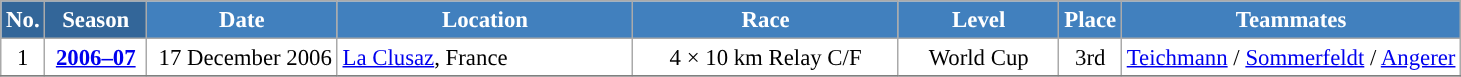<table class="wikitable sortable" style="font-size:95%; text-align:center; border:grey solid 1px; border-collapse:collapse; background:#ffffff;">
<tr style="background:#efefef;">
<th style="background-color:#369; color:white;">No.</th>
<th style="background-color:#369; color:white;">Season</th>
<th style="background-color:#4180be; color:white; width:120px;">Date</th>
<th style="background-color:#4180be; color:white; width:190px;">Location</th>
<th style="background-color:#4180be; color:white; width:170px;">Race</th>
<th style="background-color:#4180be; color:white; width:100px;">Level</th>
<th style="background-color:#4180be; color:white;">Place</th>
<th style="background-color:#4180be; color:white;">Teammates</th>
</tr>
<tr>
<td align=center>1</td>
<td rowspan=1 align=center><strong> <a href='#'>2006–07</a> </strong></td>
<td align=right>17 December 2006</td>
<td align=left> <a href='#'>La Clusaz</a>, France</td>
<td>4 × 10 km Relay C/F</td>
<td>World Cup</td>
<td>3rd</td>
<td><a href='#'>Teichmann</a> / <a href='#'>Sommerfeldt</a> / <a href='#'>Angerer</a></td>
</tr>
<tr>
</tr>
</table>
